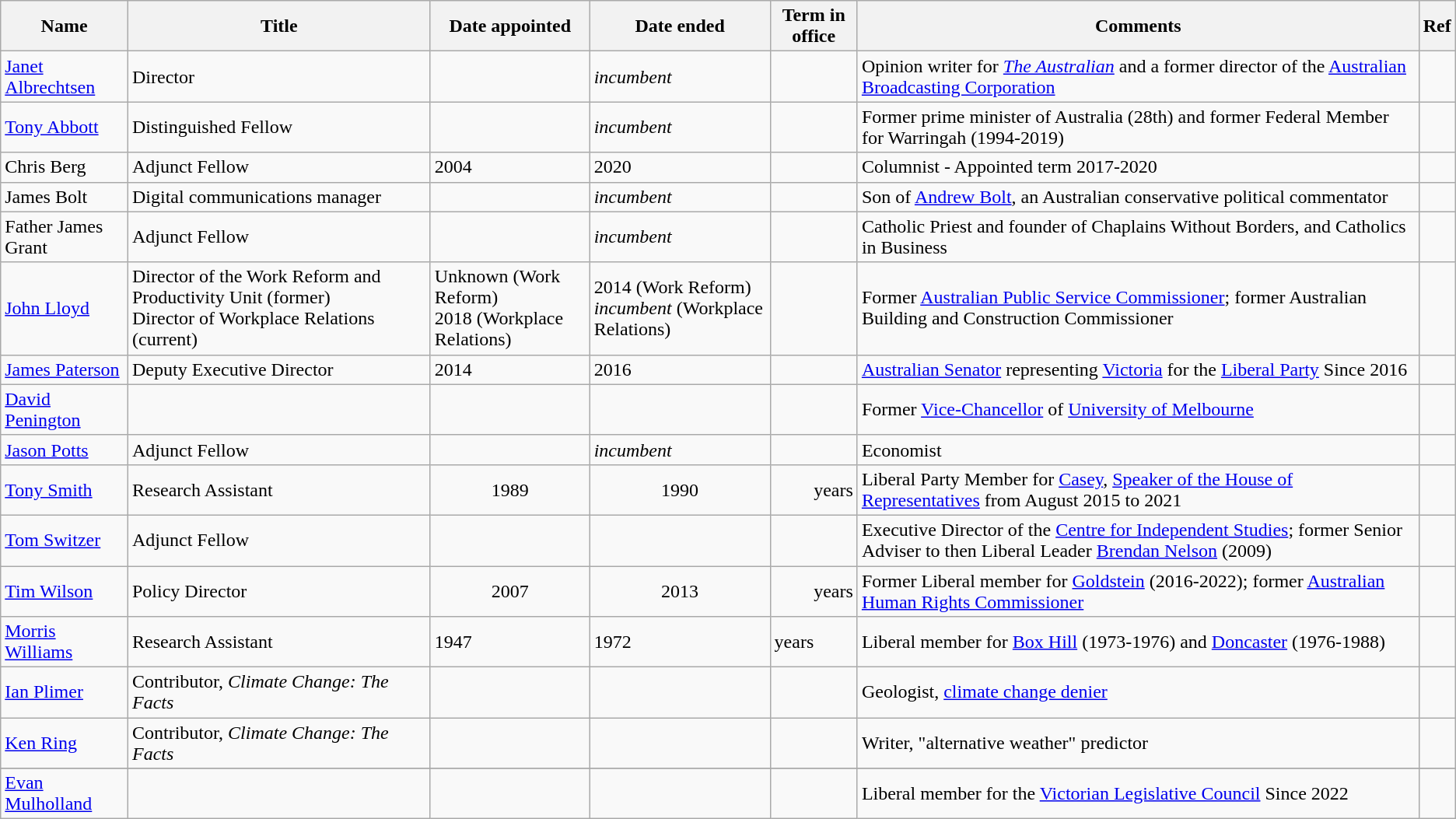<table class="wikitable sortable" |+ Sortable table>
<tr>
<th scope="col">Name</th>
<th scope="col">Title</th>
<th scope="col">Date appointed</th>
<th scope="col">Date ended</th>
<th scope="col">Term in office</th>
<th scope="col" class="unsortable">Comments</th>
<th scope="col">Ref</th>
</tr>
<tr>
<td data-sort-value=Albrechtsen, Janet><a href='#'>Janet Albrechtsen</a></td>
<td>Director</td>
<td></td>
<td><em>incumbent</em></td>
<td></td>
<td>Opinion writer for <em><a href='#'>The Australian</a></em> and a former director of the <a href='#'>Australian Broadcasting Corporation</a></td>
<td></td>
</tr>
<tr>
<td data-sort-value=Abbott, Tony><a href='#'>Tony Abbott</a></td>
<td>Distinguished Fellow</td>
<td></td>
<td><em>incumbent</em></td>
<td></td>
<td>Former prime minister of Australia (28th) and former Federal Member for Warringah (1994-2019)</td>
<td></td>
</tr>
<tr>
<td data-sort-value=Berg, Chris>Chris Berg</td>
<td>Adjunct Fellow</td>
<td>2004</td>
<td>2020</td>
<td></td>
<td>Columnist - Appointed term 2017-2020</td>
<td></td>
</tr>
<tr>
<td data-sort-value=Bolt, James>James Bolt</td>
<td>Digital communications manager</td>
<td></td>
<td><em>incumbent</em></td>
<td></td>
<td>Son of <a href='#'>Andrew Bolt</a>, an Australian conservative political commentator</td>
<td></td>
</tr>
<tr>
<td data-sort-value=Grant, James>Father James Grant</td>
<td>Adjunct Fellow</td>
<td></td>
<td><em>incumbent</em></td>
<td></td>
<td>Catholic Priest and founder of Chaplains Without Borders, and Catholics in Business</td>
<td></td>
</tr>
<tr>
<td data-sort-value=Lloyd, John><a href='#'>John Lloyd</a></td>
<td>Director of the Work Reform and Productivity Unit (former)<br>Director of Workplace Relations (current)</td>
<td>Unknown (Work Reform)<br>2018 (Workplace Relations)</td>
<td>2014 (Work Reform)<br><em>incumbent</em> (Workplace Relations)</td>
<td></td>
<td>Former <a href='#'>Australian Public Service Commissioner</a>; former Australian Building and Construction Commissioner</td>
<td></td>
</tr>
<tr>
<td data-sort-value=Paterson, James><a href='#'>James Paterson</a></td>
<td>Deputy Executive Director</td>
<td>2014</td>
<td>2016</td>
<td></td>
<td><a href='#'>Australian Senator</a> representing <a href='#'>Victoria</a> for the <a href='#'>Liberal Party</a> Since 2016</td>
<td></td>
</tr>
<tr>
<td data-sort-value=Penington, David><a href='#'>David Penington</a></td>
<td></td>
<td></td>
<td></td>
<td></td>
<td>Former <a href='#'>Vice-Chancellor</a> of <a href='#'>University of Melbourne</a></td>
<td></td>
</tr>
<tr>
<td data-sort-value=Potts, Jason><a href='#'>Jason Potts</a></td>
<td>Adjunct Fellow</td>
<td></td>
<td><em>incumbent</em></td>
<td></td>
<td>Economist</td>
<td></td>
</tr>
<tr>
<td data-sort-value=Smith, Tony><a href='#'>Tony Smith</a></td>
<td>Research Assistant</td>
<td align=center>1989</td>
<td align=center>1990</td>
<td align=right> years</td>
<td>Liberal Party Member for <a href='#'>Casey</a>, <a href='#'>Speaker of the House of Representatives</a> from August 2015 to 2021</td>
<td></td>
</tr>
<tr>
<td data-sort-value=Switzer, Tom><a href='#'>Tom Switzer</a></td>
<td>Adjunct Fellow</td>
<td></td>
<td></td>
<td></td>
<td>Executive Director of the <a href='#'>Centre for Independent Studies</a>; former Senior Adviser to then Liberal Leader <a href='#'>Brendan Nelson</a> (2009)</td>
<td></td>
</tr>
<tr>
<td data-sort-value=Wilson, Tim><a href='#'>Tim Wilson</a></td>
<td>Policy Director</td>
<td align="center">2007</td>
<td align=center>2013</td>
<td align=right> years</td>
<td>Former Liberal member for <a href='#'>Goldstein</a> (2016-2022); former <a href='#'>Australian Human Rights Commissioner</a></td>
<td></td>
</tr>
<tr>
<td><a href='#'>Morris Williams</a></td>
<td>Research Assistant</td>
<td>1947</td>
<td>1972</td>
<td> years</td>
<td>Liberal member for <a href='#'>Box Hill</a> (1973-1976) and <a href='#'>Doncaster</a> (1976-1988)</td>
<td></td>
</tr>
<tr>
<td><a href='#'>Ian Plimer</a></td>
<td>Contributor, <em>Climate Change: The Facts</em></td>
<td></td>
<td></td>
<td></td>
<td>Geologist, <a href='#'>climate change denier</a></td>
<td></td>
</tr>
<tr>
<td><a href='#'>Ken Ring</a></td>
<td>Contributor, <em>Climate Change: The Facts</em></td>
<td></td>
<td></td>
<td></td>
<td>Writer, "alternative weather" predictor</td>
<td></td>
</tr>
<tr>
</tr>
<tr>
<td><a href='#'>Evan Mulholland</a></td>
<td></td>
<td></td>
<td></td>
<td></td>
<td>Liberal member for the <a href='#'>Victorian Legislative Council</a> Since 2022</td>
<td></td>
</tr>
</table>
